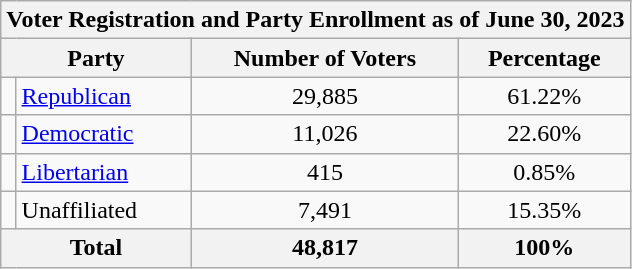<table class=wikitable>
<tr>
<th colspan = 6>Voter Registration and Party Enrollment as of June 30, 2023</th>
</tr>
<tr>
<th colspan = 2>Party</th>
<th>Number of Voters</th>
<th>Percentage</th>
</tr>
<tr>
<td></td>
<td><a href='#'>Republican</a></td>
<td align = center>29,885</td>
<td align = center>61.22%</td>
</tr>
<tr>
<td></td>
<td><a href='#'>Democratic</a></td>
<td align = center>11,026</td>
<td align = center>22.60%</td>
</tr>
<tr>
<td></td>
<td><a href='#'>Libertarian</a></td>
<td align = center>415</td>
<td align = center>0.85%</td>
</tr>
<tr>
<td></td>
<td>Unaffiliated</td>
<td align = center>7,491</td>
<td align = center>15.35%</td>
</tr>
<tr>
<th colspan = 2>Total</th>
<th align = center>48,817</th>
<th align = center>100%</th>
</tr>
</table>
